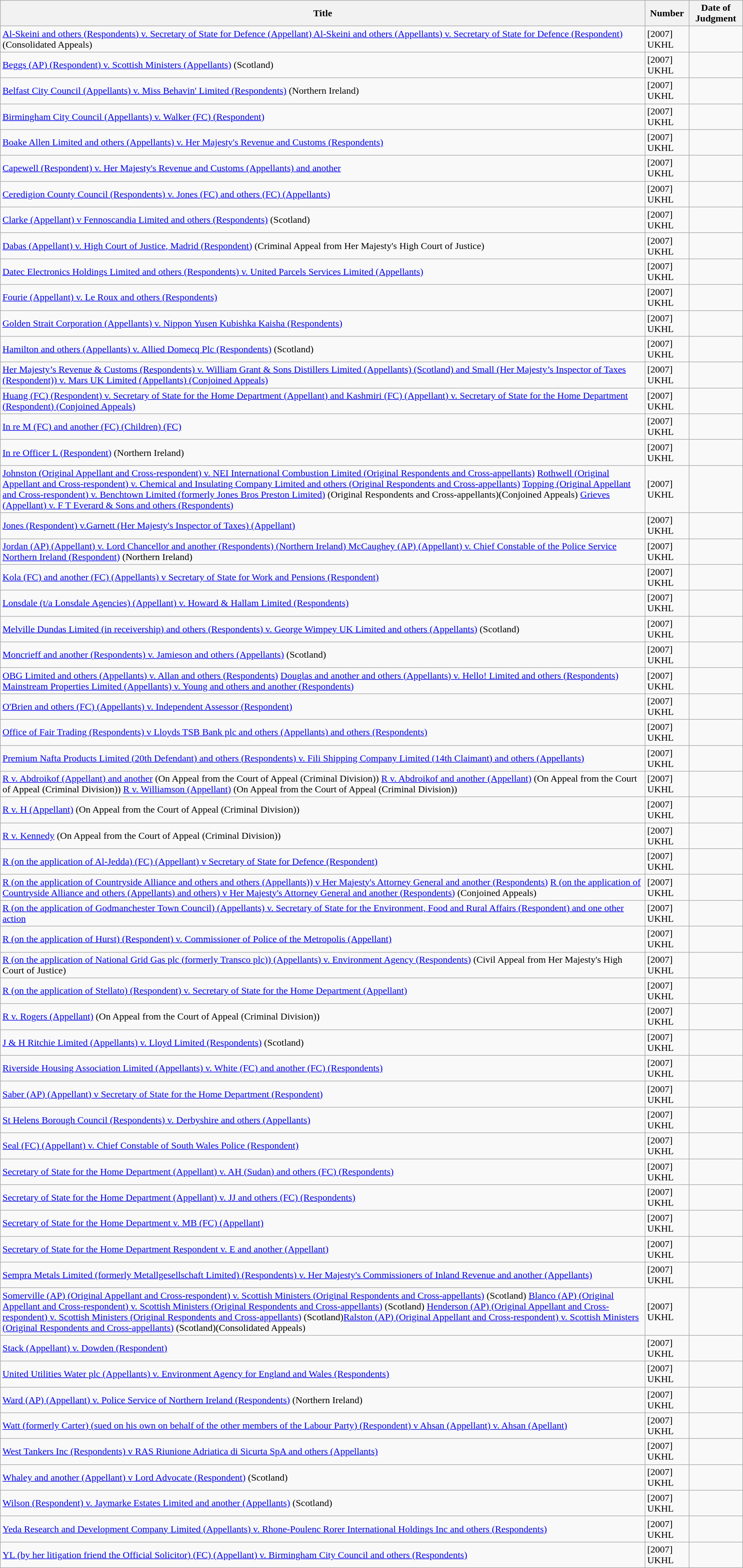<table class="wikitable sortable">
<tr>
<th>Title</th>
<th>Number</th>
<th>Date of Judgment</th>
</tr>
<tr>
<td><a href='#'>Al-Skeini and others (Respondents) v. Secretary of State for Defence (Appellant) Al-Skeini and others (Appellants) v. Secretary of State for Defence (Respondent)</a> (Consolidated Appeals)</td>
<td>[2007] UKHL </td>
<td></td>
</tr>
<tr>
<td><a href='#'>Beggs (AP) (Respondent) v. Scottish Ministers (Appellants)</a> (Scotland)</td>
<td>[2007] UKHL </td>
<td></td>
</tr>
<tr>
<td><a href='#'>Belfast City Council (Appellants) v. Miss Behavin' Limited (Respondents)</a> (Northern Ireland)</td>
<td>[2007] UKHL </td>
<td></td>
</tr>
<tr>
<td><a href='#'>Birmingham City Council (Appellants) v. Walker (FC) (Respondent)</a></td>
<td>[2007] UKHL </td>
<td></td>
</tr>
<tr>
<td><a href='#'>Boake Allen Limited and others (Appellants) v. Her Majesty's Revenue and Customs (Respondents)</a></td>
<td>[2007] UKHL </td>
<td></td>
</tr>
<tr>
<td><a href='#'>Capewell (Respondent) v. Her Majesty's Revenue and Customs (Appellants) and another</a></td>
<td>[2007] UKHL </td>
<td></td>
</tr>
<tr>
<td><a href='#'>Ceredigion County Council (Respondents) v. Jones (FC) and others (FC) (Appellants)</a></td>
<td>[2007] UKHL </td>
<td></td>
</tr>
<tr>
<td><a href='#'>Clarke (Appellant) v Fennoscandia Limited and others (Respondents)</a> (Scotland)</td>
<td>[2007] UKHL </td>
<td></td>
</tr>
<tr>
<td><a href='#'>Dabas (Appellant) v. High Court of Justice, Madrid (Respondent)</a> (Criminal Appeal from Her Majesty's High Court of Justice)</td>
<td>[2007] UKHL </td>
<td></td>
</tr>
<tr>
<td><a href='#'>Datec Electronics Holdings Limited and others (Respondents) v. United Parcels Services Limited (Appellants)</a></td>
<td>[2007] UKHL </td>
<td></td>
</tr>
<tr>
<td><a href='#'>Fourie (Appellant) v. Le Roux and others (Respondents)</a></td>
<td>[2007] UKHL </td>
<td></td>
</tr>
<tr>
<td><a href='#'>Golden Strait Corporation (Appellants) v. Nippon Yusen Kubishka Kaisha (Respondents)</a></td>
<td>[2007] UKHL </td>
<td></td>
</tr>
<tr>
<td><a href='#'>Hamilton and others (Appellants) v. Allied Domecq Plc (Respondents)</a> (Scotland)</td>
<td>[2007] UKHL </td>
<td></td>
</tr>
<tr>
<td><a href='#'>Her Majesty’s Revenue & Customs (Respondents) v. William Grant & Sons Distillers Limited (Appellants) (Scotland) and Small (Her Majesty’s Inspector of Taxes (Respondent)) v. Mars UK Limited (Appellants) (Conjoined Appeals)</a></td>
<td>[2007] UKHL </td>
<td></td>
</tr>
<tr>
<td><a href='#'>Huang (FC) (Respondent) v. Secretary of State for the Home Department (Appellant) and Kashmiri (FC) (Appellant) v. Secretary of State for the Home Department (Respondent) (Conjoined Appeals)</a></td>
<td>[2007] UKHL </td>
<td></td>
</tr>
<tr>
<td><a href='#'>In re M (FC) and another (FC) (Children) (FC)</a></td>
<td>[2007] UKHL </td>
<td></td>
</tr>
<tr>
<td><a href='#'>In re Officer L (Respondent)</a> (Northern Ireland)</td>
<td>[2007] UKHL </td>
<td></td>
</tr>
<tr>
<td><a href='#'>Johnston (Original Appellant and Cross-respondent) v. NEI International Combustion Limited (Original Respondents and Cross-appellants)</a> <a href='#'>Rothwell (Original Appellant and Cross-respondent) v. Chemical and Insulating Company Limited and others (Original Respondents and Cross-appellants)</a> <a href='#'>Topping (Original Appellant and Cross-respondent) v. Benchtown Limited (formerly Jones Bros Preston Limited)</a> (Original Respondents and Cross-appellants)(Conjoined Appeals) <a href='#'>Grieves (Appellant) v. F T Everard & Sons and others (Respondents)</a></td>
<td>[2007] UKHL </td>
<td></td>
</tr>
<tr>
<td><a href='#'>Jones (Respondent) v.Garnett (Her Majesty's Inspector of Taxes) (Appellant)</a></td>
<td>[2007] UKHL </td>
<td></td>
</tr>
<tr>
<td><a href='#'>Jordan (AP) (Appellant) v. Lord Chancellor and another (Respondents) (Northern Ireland) McCaughey (AP) (Appellant) v. Chief Constable of the Police Service Northern Ireland (Respondent)</a> (Northern Ireland)</td>
<td>[2007] UKHL </td>
<td></td>
</tr>
<tr>
<td><a href='#'>Kola (FC) and another (FC) (Appellants) v Secretary of State for Work and Pensions (Respondent)</a></td>
<td>[2007] UKHL </td>
<td></td>
</tr>
<tr>
<td><a href='#'>Lonsdale (t/a Lonsdale Agencies) (Appellant) v. Howard & Hallam Limited (Respondents)</a></td>
<td>[2007] UKHL </td>
<td></td>
</tr>
<tr>
<td><a href='#'>Melville Dundas Limited (in receivership) and others (Respondents) v. George Wimpey UK Limited and others (Appellants)</a> (Scotland)</td>
<td>[2007] UKHL </td>
<td></td>
</tr>
<tr>
<td><a href='#'>Moncrieff and another (Respondents) v. Jamieson and others (Appellants)</a> (Scotland)</td>
<td>[2007] UKHL </td>
<td></td>
</tr>
<tr>
<td><a href='#'>OBG Limited and others (Appellants) v. Allan and others (Respondents)</a> <a href='#'>Douglas and another and others (Appellants) v. Hello! Limited and others (Respondents)</a> <a href='#'>Mainstream Properties Limited (Appellants) v. Young and others and another (Respondents)</a></td>
<td>[2007] UKHL </td>
<td></td>
</tr>
<tr>
<td><a href='#'>O'Brien and others (FC) (Appellants) v. Independent Assessor (Respondent)</a></td>
<td>[2007] UKHL </td>
<td></td>
</tr>
<tr>
<td><a href='#'>Office of Fair Trading (Respondents) v Lloyds TSB Bank plc and others (Appellants) and others (Respondents)</a></td>
<td>[2007] UKHL </td>
<td></td>
</tr>
<tr>
<td><a href='#'>Premium Nafta Products Limited (20th Defendant) and others (Respondents) v. Fili Shipping Company Limited (14th Claimant) and others (Appellants)</a></td>
<td>[2007] UKHL </td>
<td></td>
</tr>
<tr>
<td><a href='#'>R v. Abdroikof (Appellant) and another</a> (On Appeal from the Court of Appeal (Criminal Division)) <a href='#'>R v. Abdroikof and another (Appellant)</a> (On Appeal from the Court of Appeal (Criminal Division)) <a href='#'>R v. Williamson (Appellant)</a> (On Appeal from the Court of Appeal (Criminal Division))</td>
<td>[2007] UKHL </td>
<td></td>
</tr>
<tr>
<td><a href='#'>R v. H (Appellant)</a> (On Appeal from the Court of Appeal (Criminal Division))</td>
<td>[2007] UKHL </td>
<td></td>
</tr>
<tr>
<td><a href='#'>R v. Kennedy</a> (On Appeal from the Court of Appeal (Criminal Division))</td>
<td>[2007] UKHL </td>
<td></td>
</tr>
<tr>
<td><a href='#'>R (on the application of Al-Jedda) (FC) (Appellant) v Secretary of State for Defence (Respondent)</a></td>
<td>[2007] UKHL </td>
<td></td>
</tr>
<tr>
<td><a href='#'>R (on the application of Countryside Alliance and others and others (Appellants)) v Her Majesty's Attorney General and another (Respondents)</a> <a href='#'>R (on the application of Countryside Alliance and others (Appellants) and others) v Her Majesty's Attorney General and another (Respondents)</a> (Conjoined Appeals)</td>
<td>[2007] UKHL </td>
<td></td>
</tr>
<tr>
<td><a href='#'>R (on the application of Godmanchester Town Council) (Appellants) v. Secretary of State for the Environment, Food and Rural Affairs (Respondent) and one other action</a></td>
<td>[2007] UKHL </td>
<td></td>
</tr>
<tr>
<td><a href='#'>R (on the application of Hurst) (Respondent) v. Commissioner of Police of the Metropolis (Appellant)</a></td>
<td>[2007] UKHL </td>
<td></td>
</tr>
<tr>
<td><a href='#'>R (on the application of National Grid Gas plc (formerly Transco plc)) (Appellants) v. Environment Agency (Respondents)</a> (Civil Appeal from Her Majesty's High Court of Justice)</td>
<td>[2007] UKHL </td>
<td></td>
</tr>
<tr>
<td><a href='#'>R (on the application of Stellato) (Respondent) v. Secretary of State for the Home Department (Appellant)</a></td>
<td>[2007] UKHL </td>
<td></td>
</tr>
<tr>
<td><a href='#'>R v. Rogers (Appellant)</a> (On Appeal from the Court of Appeal (Criminal Division))</td>
<td>[2007] UKHL </td>
<td></td>
</tr>
<tr>
<td><a href='#'>J & H Ritchie Limited (Appellants) v. Lloyd Limited (Respondents)</a> (Scotland)</td>
<td>[2007] UKHL </td>
<td></td>
</tr>
<tr>
<td><a href='#'>Riverside Housing Association Limited (Appellants) v. White (FC) and another (FC) (Respondents)</a></td>
<td>[2007] UKHL </td>
<td></td>
</tr>
<tr>
<td><a href='#'>Saber (AP) (Appellant) v Secretary of State for the Home Department (Respondent)</a></td>
<td>[2007] UKHL </td>
<td></td>
</tr>
<tr>
<td><a href='#'>St Helens Borough Council (Respondents) v. Derbyshire and others (Appellants)</a></td>
<td>[2007] UKHL </td>
<td></td>
</tr>
<tr>
<td><a href='#'>Seal (FC) (Appellant) v. Chief Constable of South Wales Police (Respondent)</a></td>
<td>[2007] UKHL </td>
<td></td>
</tr>
<tr>
<td><a href='#'>Secretary of State for the Home Department (Appellant) v. AH (Sudan) and others (FC) (Respondents)</a></td>
<td>[2007] UKHL </td>
<td></td>
</tr>
<tr>
<td><a href='#'>Secretary of State for the Home Department (Appellant) v. JJ and others (FC) (Respondents)</a></td>
<td>[2007] UKHL </td>
<td></td>
</tr>
<tr>
<td><a href='#'>Secretary of State for the Home Department v. MB (FC) (Appellant)</a></td>
<td>[2007] UKHL </td>
<td></td>
</tr>
<tr>
<td><a href='#'>Secretary of State for the Home Department Respondent v. E and another (Appellant)</a></td>
<td>[2007] UKHL </td>
<td></td>
</tr>
<tr>
<td><a href='#'>Sempra Metals Limited (formerly Metallgesellschaft Limited) (Respondents) v. Her Majesty's Commissioners of Inland Revenue and another (Appellants)</a></td>
<td>[2007] UKHL </td>
<td></td>
</tr>
<tr>
<td><a href='#'>Somerville (AP) (Original Appellant and Cross-respondent) v. Scottish Ministers (Original Respondents and Cross-appellants)</a> (Scotland) <a href='#'>Blanco (AP) (Original Appellant and Cross-respondent) v. Scottish Ministers (Original Respondents and Cross-appellants)</a> (Scotland) <a href='#'>Henderson (AP) (Original Appellant and Cross-respondent) v. Scottish Ministers (Original Respondents and Cross-appellants)</a> (Scotland)<a href='#'>Ralston (AP) (Original Appellant and Cross-respondent) v. Scottish Ministers (Original Respondents and Cross-appellants)</a> (Scotland)(Consolidated Appeals)</td>
<td>[2007] UKHL </td>
<td></td>
</tr>
<tr>
<td><a href='#'>Stack (Appellant) v. Dowden (Respondent)</a></td>
<td>[2007] UKHL </td>
<td></td>
</tr>
<tr>
<td><a href='#'>United Utilities Water plc (Appellants) v. Environment Agency for England and Wales (Respondents)</a></td>
<td>[2007] UKHL </td>
<td></td>
</tr>
<tr>
<td><a href='#'>Ward (AP) (Appellant) v. Police Service of Northern Ireland (Respondents)</a> (Northern Ireland)</td>
<td>[2007] UKHL </td>
<td></td>
</tr>
<tr>
<td><a href='#'>Watt (formerly Carter) (sued on his own on behalf of the other members of the Labour Party) (Respondent) v Ahsan (Appellant) v. Ahsan (Apellant)</a></td>
<td>[2007] UKHL </td>
<td></td>
</tr>
<tr>
<td><a href='#'>West Tankers Inc (Respondents) v RAS Riunione Adriatica di Sicurta SpA and others (Appellants)</a></td>
<td>[2007] UKHL </td>
<td></td>
</tr>
<tr>
<td><a href='#'>Whaley and another (Appellant) v Lord Advocate (Respondent)</a> (Scotland)</td>
<td>[2007] UKHL </td>
<td></td>
</tr>
<tr>
<td><a href='#'>Wilson (Respondent) v. Jaymarke Estates Limited and another (Appellants)</a> (Scotland)</td>
<td>[2007] UKHL </td>
<td></td>
</tr>
<tr>
<td><a href='#'>Yeda Research and Development Company Limited (Appellants) v. Rhone-Poulenc Rorer International Holdings Inc and others (Respondents)</a></td>
<td>[2007] UKHL </td>
<td></td>
</tr>
<tr>
<td><a href='#'>YL (by her litigation friend the Official Solicitor) (FC) (Appellant) v. Birmingham City Council and others (Respondents)</a></td>
<td>[2007] UKHL </td>
<td></td>
</tr>
</table>
